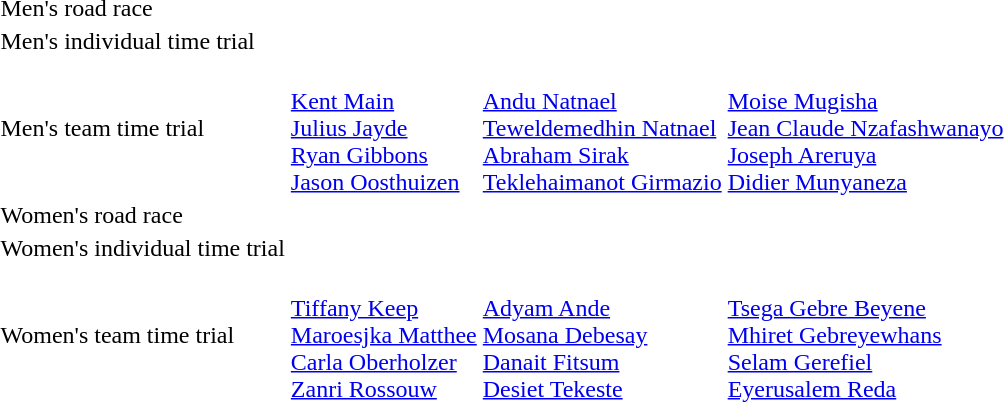<table>
<tr>
<td>Men's road race</td>
<td></td>
<td></td>
<td></td>
</tr>
<tr>
<td>Men's individual time trial</td>
<td></td>
<td></td>
<td></td>
</tr>
<tr>
<td>Men's team time trial</td>
<td><br><a href='#'>Kent Main</a><br><a href='#'>Julius Jayde</a><br><a href='#'>Ryan Gibbons</a><br><a href='#'>Jason Oosthuizen</a></td>
<td><br><a href='#'>Andu Natnael</a><br><a href='#'>Teweldemedhin Natnael</a><br><a href='#'>Abraham Sirak</a><br><a href='#'>Teklehaimanot Girmazio</a></td>
<td><br><a href='#'>Moise Mugisha</a><br><a href='#'>Jean Claude Nzafashwanayo</a><br><a href='#'>Joseph Areruya</a><br><a href='#'>Didier Munyaneza</a></td>
</tr>
<tr>
<td>Women's road race</td>
<td></td>
<td></td>
<td></td>
</tr>
<tr>
<td>Women's individual time trial</td>
<td></td>
<td></td>
<td></td>
</tr>
<tr>
<td>Women's team time trial</td>
<td><br><a href='#'>Tiffany Keep</a><br><a href='#'>Maroesjka Matthee</a><br><a href='#'>Carla Oberholzer</a><br><a href='#'>Zanri Rossouw</a></td>
<td><br><a href='#'>Adyam Ande</a><br><a href='#'>Mosana Debesay</a><br><a href='#'>Danait Fitsum</a><br><a href='#'>Desiet Tekeste</a></td>
<td><br><a href='#'>Tsega Gebre Beyene</a><br><a href='#'>Mhiret Gebreyewhans</a><br><a href='#'>Selam Gerefiel</a><br><a href='#'>Eyerusalem Reda</a></td>
</tr>
</table>
